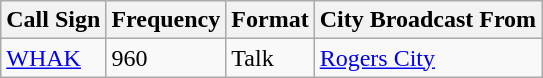<table class="wikitable">
<tr>
<th>Call Sign</th>
<th>Frequency</th>
<th>Format</th>
<th>City Broadcast From</th>
</tr>
<tr>
<td><a href='#'>WHAK</a></td>
<td>960</td>
<td>Talk</td>
<td><a href='#'>Rogers City</a></td>
</tr>
</table>
